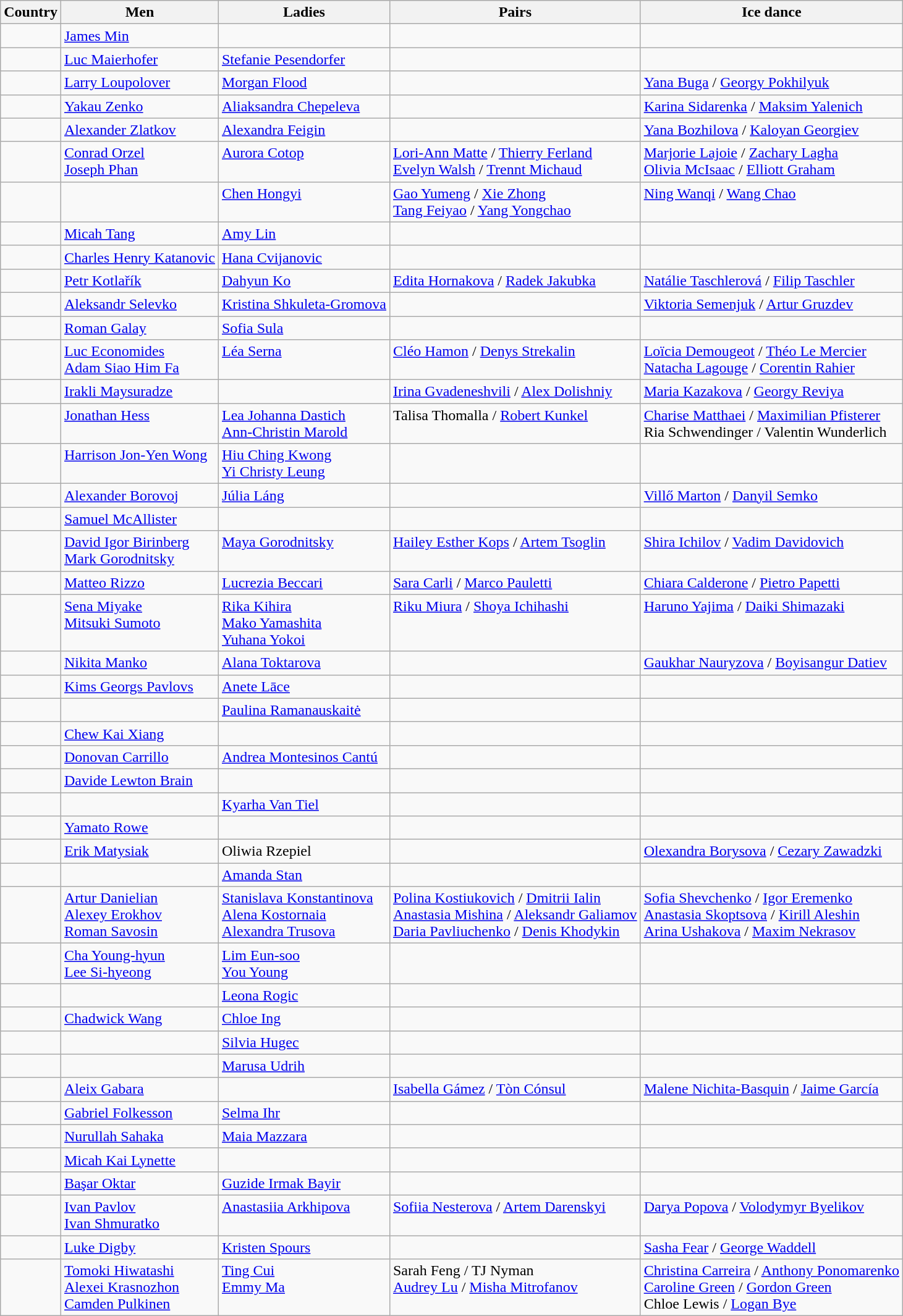<table class="wikitable">
<tr>
<th>Country</th>
<th>Men</th>
<th>Ladies</th>
<th>Pairs</th>
<th>Ice dance</th>
</tr>
<tr valign="top">
<td></td>
<td><a href='#'>James Min</a></td>
<td></td>
<td></td>
<td></td>
</tr>
<tr valign="top">
<td></td>
<td><a href='#'>Luc Maierhofer</a></td>
<td><a href='#'>Stefanie Pesendorfer</a></td>
<td></td>
<td></td>
</tr>
<tr valign="top">
<td></td>
<td><a href='#'>Larry Loupolover</a></td>
<td><a href='#'>Morgan Flood</a></td>
<td></td>
<td><a href='#'>Yana Buga</a> / <a href='#'>Georgy Pokhilyuk</a></td>
</tr>
<tr valign="top">
<td></td>
<td><a href='#'>Yakau Zenko</a></td>
<td><a href='#'>Aliaksandra Chepeleva</a></td>
<td></td>
<td><a href='#'>Karina Sidarenka</a> / <a href='#'>Maksim Yalenich</a></td>
</tr>
<tr valign="top">
<td></td>
<td><a href='#'>Alexander Zlatkov</a></td>
<td><a href='#'>Alexandra Feigin</a></td>
<td></td>
<td><a href='#'>Yana Bozhilova</a> / <a href='#'>Kaloyan Georgiev</a></td>
</tr>
<tr valign="top">
<td></td>
<td><a href='#'>Conrad Orzel</a> <br> <a href='#'>Joseph Phan</a></td>
<td><a href='#'>Aurora Cotop</a></td>
<td><a href='#'>Lori-Ann Matte</a> / <a href='#'>Thierry Ferland</a> <br> <a href='#'>Evelyn Walsh</a> / <a href='#'>Trennt Michaud</a></td>
<td><a href='#'>Marjorie Lajoie</a> / <a href='#'>Zachary Lagha</a> <br> <a href='#'>Olivia McIsaac</a> / <a href='#'>Elliott Graham</a></td>
</tr>
<tr valign="top">
<td></td>
<td></td>
<td><a href='#'>Chen Hongyi</a></td>
<td><a href='#'>Gao Yumeng</a> / <a href='#'>Xie Zhong</a> <br> <a href='#'>Tang Feiyao</a> / <a href='#'>Yang Yongchao</a></td>
<td><a href='#'>Ning Wanqi</a> / <a href='#'>Wang Chao</a></td>
</tr>
<tr valign="top">
<td></td>
<td><a href='#'>Micah Tang</a></td>
<td><a href='#'>Amy Lin</a></td>
<td></td>
<td></td>
</tr>
<tr valign="top">
<td></td>
<td><a href='#'>Charles Henry Katanovic</a></td>
<td><a href='#'>Hana Cvijanovic</a></td>
<td></td>
<td></td>
</tr>
<tr valign="top">
<td></td>
<td><a href='#'>Petr Kotlařík</a></td>
<td><a href='#'>Dahyun Ko</a></td>
<td><a href='#'>Edita Hornakova</a> / <a href='#'>Radek Jakubka</a></td>
<td><a href='#'>Natálie Taschlerová</a> / <a href='#'>Filip Taschler</a></td>
</tr>
<tr valign="top">
<td></td>
<td><a href='#'>Aleksandr Selevko</a></td>
<td><a href='#'>Kristina Shkuleta-Gromova</a></td>
<td></td>
<td><a href='#'>Viktoria Semenjuk</a> / <a href='#'>Artur Gruzdev</a></td>
</tr>
<tr valign="top">
<td></td>
<td><a href='#'>Roman Galay</a></td>
<td><a href='#'>Sofia Sula</a></td>
<td></td>
<td></td>
</tr>
<tr valign="top">
<td></td>
<td><a href='#'>Luc Economides</a> <br> <a href='#'>Adam Siao Him Fa</a></td>
<td><a href='#'>Léa Serna</a></td>
<td><a href='#'>Cléo Hamon</a> / <a href='#'>Denys Strekalin</a></td>
<td><a href='#'>Loïcia Demougeot</a> / <a href='#'>Théo Le Mercier</a> <br> <a href='#'>Natacha Lagouge</a> / <a href='#'>Corentin Rahier</a></td>
</tr>
<tr valign="top">
<td></td>
<td><a href='#'>Irakli Maysuradze</a></td>
<td></td>
<td><a href='#'>Irina Gvadeneshvili</a> / <a href='#'>Alex Dolishniy</a></td>
<td><a href='#'>Maria Kazakova</a> / <a href='#'>Georgy Reviya</a></td>
</tr>
<tr valign="top">
<td></td>
<td><a href='#'>Jonathan Hess</a></td>
<td><a href='#'>Lea Johanna Dastich</a> <br> <a href='#'>Ann-Christin Marold</a></td>
<td>Talisa Thomalla / <a href='#'>Robert Kunkel</a></td>
<td><a href='#'>Charise Matthaei</a> / <a href='#'>Maximilian Pfisterer</a> <br> Ria Schwendinger / Valentin Wunderlich</td>
</tr>
<tr valign="top">
<td></td>
<td><a href='#'>Harrison Jon-Yen Wong</a></td>
<td><a href='#'>Hiu Ching Kwong</a> <br> <a href='#'>Yi Christy Leung</a></td>
<td></td>
<td></td>
</tr>
<tr valign="top">
<td></td>
<td><a href='#'>Alexander Borovoj</a></td>
<td><a href='#'>Júlia Láng</a></td>
<td></td>
<td><a href='#'>Villő Marton</a> / <a href='#'>Danyil Semko</a></td>
</tr>
<tr valign="top">
<td></td>
<td><a href='#'>Samuel McAllister</a></td>
<td></td>
<td></td>
<td></td>
</tr>
<tr valign="top">
<td></td>
<td><a href='#'>David Igor Birinberg</a> <br> <a href='#'>Mark Gorodnitsky</a></td>
<td><a href='#'>Maya Gorodnitsky</a></td>
<td><a href='#'>Hailey Esther Kops</a> / <a href='#'>Artem Tsoglin</a></td>
<td><a href='#'>Shira Ichilov</a> / <a href='#'>Vadim Davidovich</a></td>
</tr>
<tr valign="top">
<td></td>
<td><a href='#'>Matteo Rizzo</a></td>
<td><a href='#'>Lucrezia Beccari</a></td>
<td><a href='#'>Sara Carli</a> / <a href='#'>Marco Pauletti</a></td>
<td><a href='#'>Chiara Calderone</a> / <a href='#'>Pietro Papetti</a></td>
</tr>
<tr valign="top">
<td></td>
<td><a href='#'>Sena Miyake</a> <br> <a href='#'>Mitsuki Sumoto</a></td>
<td><a href='#'>Rika Kihira</a> <br> <a href='#'>Mako Yamashita</a> <br> <a href='#'>Yuhana Yokoi</a></td>
<td><a href='#'>Riku Miura</a> / <a href='#'>Shoya Ichihashi</a></td>
<td><a href='#'>Haruno Yajima</a> / <a href='#'>Daiki Shimazaki</a></td>
</tr>
<tr valign="top">
<td></td>
<td><a href='#'>Nikita Manko</a></td>
<td><a href='#'>Alana Toktarova</a></td>
<td></td>
<td><a href='#'>Gaukhar Nauryzova</a> / <a href='#'>Boyisangur Datiev</a></td>
</tr>
<tr valign="top">
<td></td>
<td><a href='#'>Kims Georgs Pavlovs</a></td>
<td><a href='#'>Anete Lāce</a></td>
<td></td>
<td></td>
</tr>
<tr valign="top">
<td></td>
<td></td>
<td><a href='#'>Paulina Ramanauskaitė</a></td>
<td></td>
<td></td>
</tr>
<tr valign="top">
<td></td>
<td><a href='#'>Chew Kai Xiang</a></td>
<td></td>
<td></td>
<td></td>
</tr>
<tr valign="top">
<td></td>
<td><a href='#'>Donovan Carrillo</a></td>
<td><a href='#'>Andrea Montesinos Cantú</a></td>
<td></td>
<td></td>
</tr>
<tr valign="top">
<td></td>
<td><a href='#'>Davide Lewton Brain</a></td>
<td></td>
<td></td>
<td></td>
</tr>
<tr valign="top">
<td></td>
<td></td>
<td><a href='#'>Kyarha Van Tiel</a></td>
<td></td>
<td></td>
</tr>
<tr valign="top">
<td></td>
<td><a href='#'>Yamato Rowe</a></td>
<td></td>
<td></td>
<td></td>
</tr>
<tr valign="top">
<td></td>
<td><a href='#'>Erik Matysiak</a></td>
<td>Oliwia Rzepiel</td>
<td></td>
<td><a href='#'>Olexandra Borysova</a> / <a href='#'>Cezary Zawadzki</a></td>
</tr>
<tr valign="top">
<td></td>
<td></td>
<td><a href='#'>Amanda Stan</a></td>
<td></td>
<td></td>
</tr>
<tr valign="top">
<td></td>
<td><a href='#'>Artur Danielian</a> <br> <a href='#'>Alexey Erokhov</a> <br> <a href='#'>Roman Savosin</a></td>
<td><a href='#'>Stanislava Konstantinova</a> <br> <a href='#'>Alena Kostornaia</a> <br> <a href='#'>Alexandra Trusova</a></td>
<td><a href='#'>Polina Kostiukovich</a> / <a href='#'>Dmitrii Ialin</a> <br> <a href='#'>Anastasia Mishina</a> / <a href='#'>Aleksandr Galiamov</a> <br> <a href='#'>Daria Pavliuchenko</a> / <a href='#'>Denis Khodykin</a></td>
<td><a href='#'>Sofia Shevchenko</a> / <a href='#'>Igor Eremenko</a> <br> <a href='#'>Anastasia Skoptsova</a> / <a href='#'>Kirill Aleshin</a> <br> <a href='#'>Arina Ushakova</a> / <a href='#'>Maxim Nekrasov</a></td>
</tr>
<tr valign="top">
<td></td>
<td><a href='#'>Cha Young-hyun</a> <br> <a href='#'>Lee Si-hyeong</a></td>
<td><a href='#'>Lim Eun-soo</a> <br>  <a href='#'>You Young</a></td>
<td></td>
<td></td>
</tr>
<tr valign="top">
<td></td>
<td></td>
<td><a href='#'>Leona Rogic</a></td>
<td></td>
<td></td>
</tr>
<tr valign="top">
<td></td>
<td><a href='#'>Chadwick Wang</a></td>
<td><a href='#'>Chloe Ing</a></td>
<td></td>
<td></td>
</tr>
<tr valign="top">
<td></td>
<td></td>
<td><a href='#'>Silvia Hugec</a></td>
<td></td>
<td></td>
</tr>
<tr valign="top">
<td></td>
<td></td>
<td><a href='#'>Marusa Udrih</a></td>
<td></td>
<td></td>
</tr>
<tr valign="top">
<td></td>
<td><a href='#'>Aleix Gabara</a></td>
<td></td>
<td><a href='#'>Isabella Gámez</a> / <a href='#'>Tòn Cónsul</a></td>
<td><a href='#'>Malene Nichita-Basquin</a> / <a href='#'>Jaime García</a></td>
</tr>
<tr valign="top">
<td></td>
<td><a href='#'>Gabriel Folkesson</a></td>
<td><a href='#'>Selma Ihr</a></td>
<td></td>
<td></td>
</tr>
<tr valign="top">
<td></td>
<td><a href='#'>Nurullah Sahaka</a></td>
<td><a href='#'>Maia Mazzara</a></td>
<td></td>
<td></td>
</tr>
<tr valign="top">
<td></td>
<td><a href='#'>Micah Kai Lynette</a></td>
<td></td>
<td></td>
<td></td>
</tr>
<tr valign="top">
<td></td>
<td><a href='#'>Başar Oktar</a></td>
<td><a href='#'>Guzide Irmak Bayir</a></td>
<td></td>
<td></td>
</tr>
<tr valign="top">
<td></td>
<td><a href='#'>Ivan Pavlov</a> <br> <a href='#'>Ivan Shmuratko</a></td>
<td><a href='#'>Anastasiia Arkhipova</a></td>
<td><a href='#'>Sofiia Nesterova</a> / <a href='#'>Artem Darenskyi</a></td>
<td><a href='#'>Darya Popova</a> / <a href='#'>Volodymyr Byelikov</a></td>
</tr>
<tr valign="top">
<td></td>
<td><a href='#'>Luke Digby</a></td>
<td><a href='#'>Kristen Spours</a></td>
<td></td>
<td><a href='#'>Sasha Fear</a> / <a href='#'>George Waddell</a></td>
</tr>
<tr valign="top">
<td></td>
<td><a href='#'>Tomoki Hiwatashi</a> <br> <a href='#'>Alexei Krasnozhon</a> <br> <a href='#'>Camden Pulkinen</a></td>
<td><a href='#'>Ting Cui</a> <br> <a href='#'>Emmy Ma</a></td>
<td>Sarah Feng / TJ Nyman  <br> <a href='#'>Audrey Lu</a> / <a href='#'>Misha Mitrofanov</a></td>
<td><a href='#'>Christina Carreira</a> / <a href='#'>Anthony Ponomarenko</a> <br> <a href='#'>Caroline Green</a> / <a href='#'>Gordon Green</a> <br> Chloe Lewis / <a href='#'>Logan Bye</a></td>
</tr>
</table>
